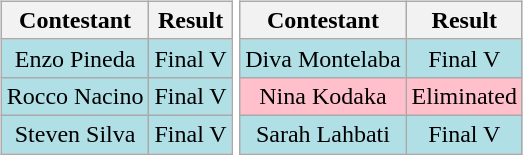<table>
<tr>
<td><br><table class="wikitable sortable nowrap" style="margin:auto; text-align:center">
<tr>
<th scope="col">Contestant</th>
<th scope="col">Result</th>
</tr>
<tr>
<td bgcolor=#B0E0E6>Enzo Pineda</td>
<td bgcolor=#B0E0E6>Final V</td>
</tr>
<tr>
<td bgcolor=#B0E0E6>Rocco Nacino</td>
<td bgcolor=#B0E0E6>Final V</td>
</tr>
<tr>
<td bgcolor=#B0E0E6>Steven Silva</td>
<td bgcolor=#B0E0E6>Final V</td>
</tr>
</table>
</td>
<td><br><table class="wikitable sortable nowrap" style="margin:auto; text-align:center">
<tr>
<th scope="col">Contestant</th>
<th scope="col">Result</th>
</tr>
<tr>
<td bgcolor=#B0E0E6>Diva Montelaba</td>
<td bgcolor=#B0E0E6>Final V</td>
</tr>
<tr>
<td bgcolor=pink>Nina Kodaka</td>
<td bgcolor=pink>Eliminated</td>
</tr>
<tr>
<td bgcolor=#B0E0E6>Sarah Lahbati</td>
<td bgcolor=#B0E0E6>Final V</td>
</tr>
</table>
</td>
</tr>
</table>
